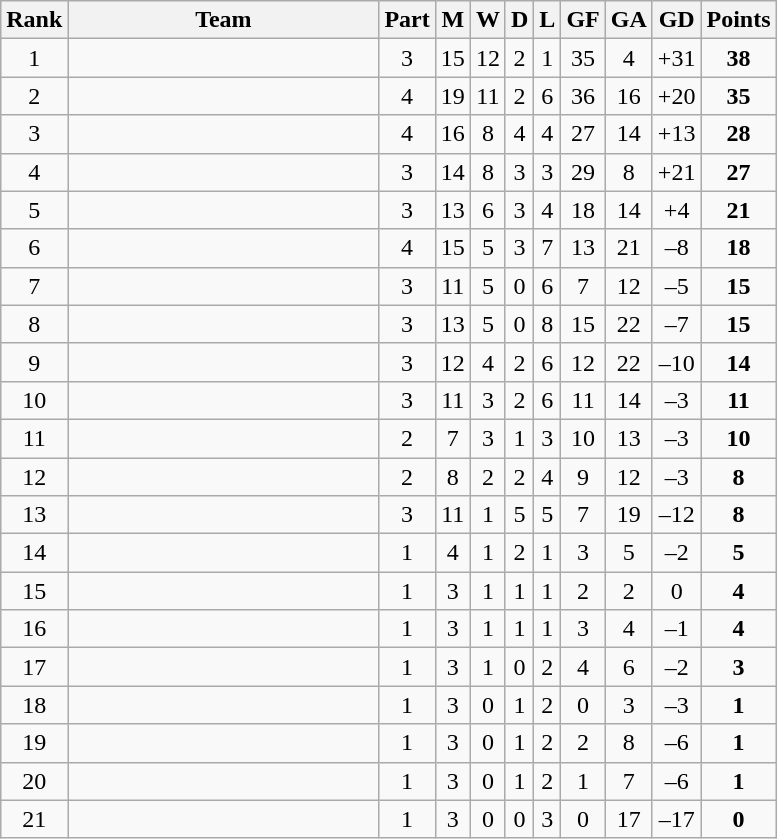<table class="wikitable sortable" style="text-align:center">
<tr>
<th>Rank</th>
<th width=200>Team</th>
<th>Part</th>
<th>M</th>
<th>W</th>
<th>D</th>
<th>L</th>
<th>GF</th>
<th>GA</th>
<th>GD</th>
<th>Points</th>
</tr>
<tr>
<td>1</td>
<td align=left></td>
<td>3</td>
<td>15</td>
<td>12</td>
<td>2</td>
<td>1</td>
<td>35</td>
<td>4</td>
<td>+31</td>
<td><strong>38</strong></td>
</tr>
<tr>
<td>2</td>
<td align=left></td>
<td>4</td>
<td>19</td>
<td>11</td>
<td>2</td>
<td>6</td>
<td>36</td>
<td>16</td>
<td>+20</td>
<td><strong>35</strong></td>
</tr>
<tr>
<td>3</td>
<td align=left></td>
<td>4</td>
<td>16</td>
<td>8</td>
<td>4</td>
<td>4</td>
<td>27</td>
<td>14</td>
<td>+13</td>
<td><strong>28</strong></td>
</tr>
<tr>
<td>4</td>
<td align=left></td>
<td>3</td>
<td>14</td>
<td>8</td>
<td>3</td>
<td>3</td>
<td>29</td>
<td>8</td>
<td>+21</td>
<td><strong>27</strong></td>
</tr>
<tr>
<td>5</td>
<td align=left></td>
<td>3</td>
<td>13</td>
<td>6</td>
<td>3</td>
<td>4</td>
<td>18</td>
<td>14</td>
<td>+4</td>
<td><strong>21</strong></td>
</tr>
<tr>
<td>6</td>
<td align=left></td>
<td>4</td>
<td>15</td>
<td>5</td>
<td>3</td>
<td>7</td>
<td>13</td>
<td>21</td>
<td>–8</td>
<td><strong>18</strong></td>
</tr>
<tr>
<td>7</td>
<td align=left></td>
<td>3</td>
<td>11</td>
<td>5</td>
<td>0</td>
<td>6</td>
<td>7</td>
<td>12</td>
<td>–5</td>
<td><strong>15</strong></td>
</tr>
<tr>
<td>8</td>
<td align=left></td>
<td>3</td>
<td>13</td>
<td>5</td>
<td>0</td>
<td>8</td>
<td>15</td>
<td>22</td>
<td>–7</td>
<td><strong>15</strong></td>
</tr>
<tr>
<td>9</td>
<td align=left></td>
<td>3</td>
<td>12</td>
<td>4</td>
<td>2</td>
<td>6</td>
<td>12</td>
<td>22</td>
<td>–10</td>
<td><strong>14</strong></td>
</tr>
<tr>
<td>10</td>
<td align=left></td>
<td>3</td>
<td>11</td>
<td>3</td>
<td>2</td>
<td>6</td>
<td>11</td>
<td>14</td>
<td>–3</td>
<td><strong>11</strong></td>
</tr>
<tr>
<td>11</td>
<td align=left></td>
<td>2</td>
<td>7</td>
<td>3</td>
<td>1</td>
<td>3</td>
<td>10</td>
<td>13</td>
<td>–3</td>
<td><strong>10</strong></td>
</tr>
<tr>
<td>12</td>
<td align=left></td>
<td>2</td>
<td>8</td>
<td>2</td>
<td>2</td>
<td>4</td>
<td>9</td>
<td>12</td>
<td>–3</td>
<td><strong>8</strong></td>
</tr>
<tr>
<td>13</td>
<td align=left></td>
<td>3</td>
<td>11</td>
<td>1</td>
<td>5</td>
<td>5</td>
<td>7</td>
<td>19</td>
<td>–12</td>
<td><strong>8</strong></td>
</tr>
<tr>
<td>14</td>
<td align=left></td>
<td>1</td>
<td>4</td>
<td>1</td>
<td>2</td>
<td>1</td>
<td>3</td>
<td>5</td>
<td>–2</td>
<td><strong>5</strong></td>
</tr>
<tr>
<td>15</td>
<td align=left></td>
<td>1</td>
<td>3</td>
<td>1</td>
<td>1</td>
<td>1</td>
<td>2</td>
<td>2</td>
<td>0</td>
<td><strong>4</strong></td>
</tr>
<tr>
<td>16</td>
<td align=left></td>
<td>1</td>
<td>3</td>
<td>1</td>
<td>1</td>
<td>1</td>
<td>3</td>
<td>4</td>
<td>–1</td>
<td><strong>4</strong></td>
</tr>
<tr>
<td>17</td>
<td align=left></td>
<td>1</td>
<td>3</td>
<td>1</td>
<td>0</td>
<td>2</td>
<td>4</td>
<td>6</td>
<td>–2</td>
<td><strong>3</strong></td>
</tr>
<tr>
<td>18</td>
<td align=left></td>
<td>1</td>
<td>3</td>
<td>0</td>
<td>1</td>
<td>2</td>
<td>0</td>
<td>3</td>
<td>–3</td>
<td><strong>1</strong></td>
</tr>
<tr>
<td>19</td>
<td align=left></td>
<td>1</td>
<td>3</td>
<td>0</td>
<td>1</td>
<td>2</td>
<td>2</td>
<td>8</td>
<td>–6</td>
<td><strong>1</strong></td>
</tr>
<tr>
<td>20</td>
<td align=left></td>
<td>1</td>
<td>3</td>
<td>0</td>
<td>1</td>
<td>2</td>
<td>1</td>
<td>7</td>
<td>–6</td>
<td><strong>1</strong></td>
</tr>
<tr>
<td>21</td>
<td align=left></td>
<td>1</td>
<td>3</td>
<td>0</td>
<td>0</td>
<td>3</td>
<td>0</td>
<td>17</td>
<td>–17</td>
<td><strong>0</strong></td>
</tr>
</table>
